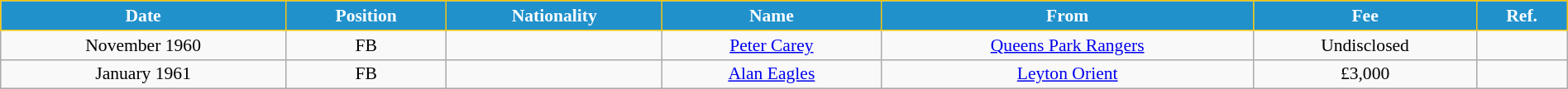<table class="wikitable" style="text-align:center; font-size:90%; width:100%;">
<tr>
<th style="background:#2191CC; color:white; border:1px solid #F7C408; text-align:center;">Date</th>
<th style="background:#2191CC; color:white; border:1px solid #F7C408; text-align:center;">Position</th>
<th style="background:#2191CC; color:white; border:1px solid #F7C408; text-align:center;">Nationality</th>
<th style="background:#2191CC; color:white; border:1px solid #F7C408; text-align:center;">Name</th>
<th style="background:#2191CC; color:white; border:1px solid #F7C408; text-align:center;">From</th>
<th style="background:#2191CC; color:white; border:1px solid #F7C408; text-align:center;">Fee</th>
<th style="background:#2191CC; color:white; border:1px solid #F7C408; text-align:center;">Ref.</th>
</tr>
<tr>
<td>November 1960</td>
<td>FB</td>
<td></td>
<td><a href='#'>Peter Carey</a></td>
<td> <a href='#'>Queens Park Rangers</a></td>
<td>Undisclosed</td>
<td></td>
</tr>
<tr>
<td>January 1961</td>
<td>FB</td>
<td></td>
<td><a href='#'>Alan Eagles</a></td>
<td> <a href='#'>Leyton Orient</a></td>
<td>£3,000</td>
<td></td>
</tr>
</table>
